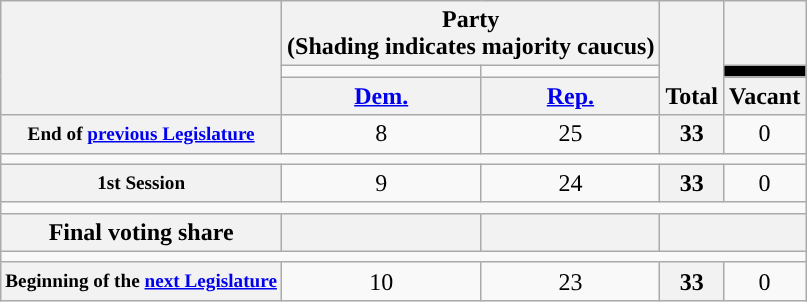<table class=wikitable style="text-align:center">
<tr style="vertical-align:bottom;">
<th rowspan=3></th>
<th colspan=2>Party <div>(Shading indicates majority caucus)</div></th>
<th rowspan=3>Total</th>
<th></th>
</tr>
<tr style="height:5px">
<td style="background-color:"></td>
<td style="background-color:"></td>
<td style="background:black;"></td>
</tr>
<tr>
<th><a href='#'>Dem.</a></th>
<th><a href='#'>Rep.</a></th>
<th>Vacant</th>
</tr>
<tr>
<th style="font-size:80%;">End of <a href='#'>previous Legislature</a></th>
<td>8</td>
<td>25</td>
<th>33</th>
<td>0</td>
</tr>
<tr>
<td colspan=6></td>
</tr>
<tr>
<th style="font-size:80%;">1st Session</th>
<td>9</td>
<td>24</td>
<th>33</th>
<td>0</td>
</tr>
<tr>
<td colspan=6></td>
</tr>
<tr>
<th>Final voting share</th>
<th></th>
<th></th>
<th colspan=2></th>
</tr>
<tr>
<td colspan=6></td>
</tr>
<tr>
<th style="font-size:80%;">Beginning of the <a href='#'>next Legislature</a></th>
<td>10</td>
<td>23</td>
<th>33</th>
<td>0</td>
</tr>
</table>
